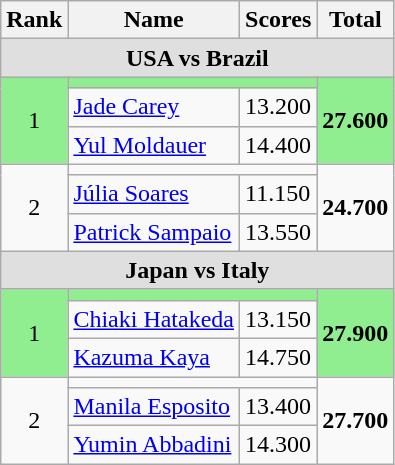<table class="wikitable" white-space:nowrap">
<tr>
<th>Rank</th>
<th>Name</th>
<th>Scores</th>
<th>Total</th>
</tr>
<tr bgcolor="DFDFDF">
<td colspan="4" align="center"><strong>USA vs Brazil</strong></td>
</tr>
<tr bgcolor="lightgreen">
<td rowspan="3" align=center>1</td>
<td align=center colspan="2"></td>
<td rowspan="3"><strong>27.600</strong></td>
</tr>
<tr>
<td><a href='#'>Jade Carey</a></td>
<td> 13.200</td>
</tr>
<tr>
<td><a href='#'>Yul Moldauer</a></td>
<td> 14.400</td>
</tr>
<tr>
<td rowspan="3" align=center>2</td>
<td align=center colspan="2"></td>
<td rowspan="3"><strong>24.700</strong></td>
</tr>
<tr>
<td><a href='#'>Júlia Soares</a></td>
<td> 11.150</td>
</tr>
<tr>
<td><a href='#'>Patrick Sampaio</a></td>
<td> 13.550</td>
</tr>
<tr bgcolor="DFDFDF">
<td colspan="4" align="center"><strong>Japan vs Italy</strong></td>
</tr>
<tr bgcolor="lightgreen">
<td rowspan="3" align=center>1</td>
<td align=center colspan="2"></td>
<td rowspan="3"><strong>27.900</strong></td>
</tr>
<tr>
<td><a href='#'>Chiaki Hatakeda</a></td>
<td> 13.150</td>
</tr>
<tr>
<td><a href='#'>Kazuma Kaya</a></td>
<td> 14.750</td>
</tr>
<tr>
<td rowspan="3" align=center>2</td>
<td align=center colspan="2"></td>
<td rowspan="3"><strong>27.700</strong></td>
</tr>
<tr>
<td><a href='#'>Manila Esposito</a></td>
<td> 13.400</td>
</tr>
<tr>
<td><a href='#'>Yumin Abbadini</a></td>
<td> 14.300</td>
</tr>
</table>
